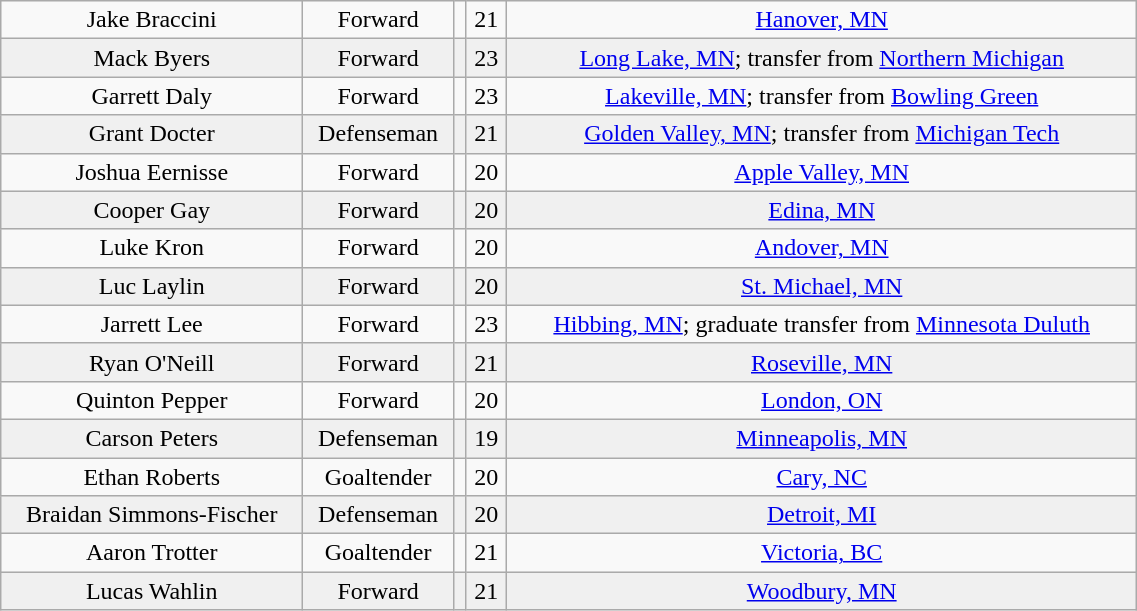<table class="wikitable" width="60%">
<tr align="center" bgcolor="">
<td>Jake Braccini</td>
<td>Forward</td>
<td></td>
<td>21</td>
<td><a href='#'>Hanover, MN</a></td>
</tr>
<tr align="center" bgcolor="f0f0f0">
<td>Mack Byers</td>
<td>Forward</td>
<td></td>
<td>23</td>
<td><a href='#'>Long Lake, MN</a>; transfer from <a href='#'>Northern Michigan</a></td>
</tr>
<tr align="center" bgcolor="">
<td>Garrett Daly</td>
<td>Forward</td>
<td></td>
<td>23</td>
<td><a href='#'>Lakeville, MN</a>; transfer from <a href='#'>Bowling Green</a></td>
</tr>
<tr align="center" bgcolor="f0f0f0">
<td>Grant Docter</td>
<td>Defenseman</td>
<td></td>
<td>21</td>
<td><a href='#'>Golden Valley, MN</a>; transfer from <a href='#'>Michigan Tech</a></td>
</tr>
<tr align="center" bgcolor="">
<td>Joshua Eernisse</td>
<td>Forward</td>
<td></td>
<td>20</td>
<td><a href='#'>Apple Valley, MN</a></td>
</tr>
<tr align="center" bgcolor="f0f0f0">
<td>Cooper Gay</td>
<td>Forward</td>
<td></td>
<td>20</td>
<td><a href='#'>Edina, MN</a></td>
</tr>
<tr align="center" bgcolor="">
<td>Luke Kron</td>
<td>Forward</td>
<td></td>
<td>20</td>
<td><a href='#'>Andover, MN</a></td>
</tr>
<tr align="center" bgcolor="f0f0f0">
<td>Luc Laylin</td>
<td>Forward</td>
<td></td>
<td>20</td>
<td><a href='#'>St. Michael, MN</a></td>
</tr>
<tr align="center" bgcolor="">
<td>Jarrett Lee</td>
<td>Forward</td>
<td></td>
<td>23</td>
<td><a href='#'>Hibbing, MN</a>; graduate transfer from <a href='#'>Minnesota Duluth</a></td>
</tr>
<tr align="center" bgcolor="f0f0f0">
<td>Ryan O'Neill</td>
<td>Forward</td>
<td></td>
<td>21</td>
<td><a href='#'>Roseville, MN</a></td>
</tr>
<tr align="center" bgcolor="">
<td>Quinton Pepper</td>
<td>Forward</td>
<td></td>
<td>20</td>
<td><a href='#'>London, ON</a></td>
</tr>
<tr align="center" bgcolor="f0f0f0">
<td>Carson Peters</td>
<td>Defenseman</td>
<td></td>
<td>19</td>
<td><a href='#'>Minneapolis, MN</a></td>
</tr>
<tr align="center" bgcolor="">
<td>Ethan Roberts</td>
<td>Goaltender</td>
<td></td>
<td>20</td>
<td><a href='#'>Cary, NC</a></td>
</tr>
<tr align="center" bgcolor="f0f0f0">
<td>Braidan Simmons-Fischer</td>
<td>Defenseman</td>
<td></td>
<td>20</td>
<td><a href='#'>Detroit, MI</a></td>
</tr>
<tr align="center" bgcolor="">
<td>Aaron Trotter</td>
<td>Goaltender</td>
<td></td>
<td>21</td>
<td><a href='#'>Victoria, BC</a></td>
</tr>
<tr align="center" bgcolor="f0f0f0">
<td>Lucas Wahlin</td>
<td>Forward</td>
<td></td>
<td>21</td>
<td><a href='#'>Woodbury, MN</a></td>
</tr>
</table>
